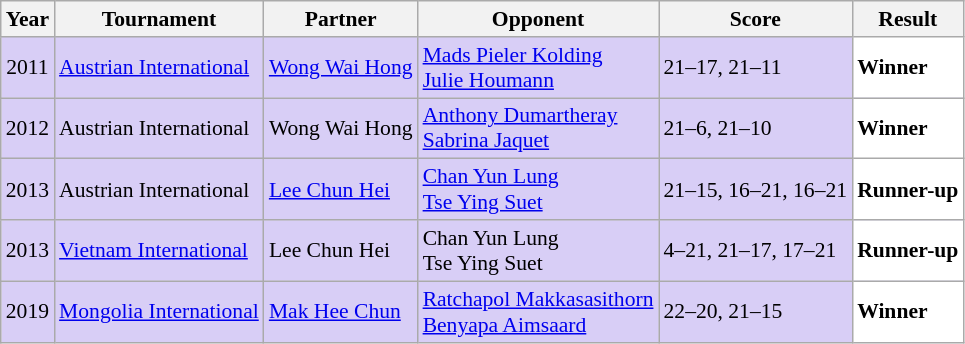<table class="sortable wikitable" style="font-size: 90%;">
<tr>
<th>Year</th>
<th>Tournament</th>
<th>Partner</th>
<th>Opponent</th>
<th>Score</th>
<th>Result</th>
</tr>
<tr style="background:#D8CEF6">
<td align="center">2011</td>
<td align="left"><a href='#'>Austrian International</a></td>
<td align="left"> <a href='#'>Wong Wai Hong</a></td>
<td align="left"> <a href='#'>Mads Pieler Kolding</a> <br>  <a href='#'>Julie Houmann</a></td>
<td align="left">21–17, 21–11</td>
<td style="text-align:left; background:white"> <strong>Winner</strong></td>
</tr>
<tr style="background:#D8CEF6">
<td align="center">2012</td>
<td align="left">Austrian International</td>
<td align="left"> Wong Wai Hong</td>
<td align="left"> <a href='#'>Anthony Dumartheray</a> <br>  <a href='#'>Sabrina Jaquet</a></td>
<td align="left">21–6, 21–10</td>
<td style="text-align:left; background:white"> <strong>Winner</strong></td>
</tr>
<tr style="background:#D8CEF6">
<td align="center">2013</td>
<td align="left">Austrian International</td>
<td align="left"> <a href='#'>Lee Chun Hei</a></td>
<td align="left"> <a href='#'>Chan Yun Lung</a> <br>  <a href='#'>Tse Ying Suet</a></td>
<td align="left">21–15, 16–21, 16–21</td>
<td style="text-align:left; background:white"> <strong>Runner-up</strong></td>
</tr>
<tr style="background:#D8CEF6">
<td align="center">2013</td>
<td align="left"><a href='#'>Vietnam International</a></td>
<td align="left"> Lee Chun Hei</td>
<td align="left"> Chan Yun Lung <br>  Tse Ying Suet</td>
<td align="left">4–21, 21–17, 17–21</td>
<td style="text-align:left; background:white"> <strong>Runner-up</strong></td>
</tr>
<tr style="background:#D8CEF6">
<td align="center">2019</td>
<td align="left"><a href='#'>Mongolia International</a></td>
<td align="left"> <a href='#'>Mak Hee Chun</a></td>
<td align="left"> <a href='#'>Ratchapol Makkasasithorn</a> <br>  <a href='#'>Benyapa Aimsaard</a></td>
<td align="left">22–20, 21–15</td>
<td style="text-align:left; background:white"> <strong>Winner</strong></td>
</tr>
</table>
